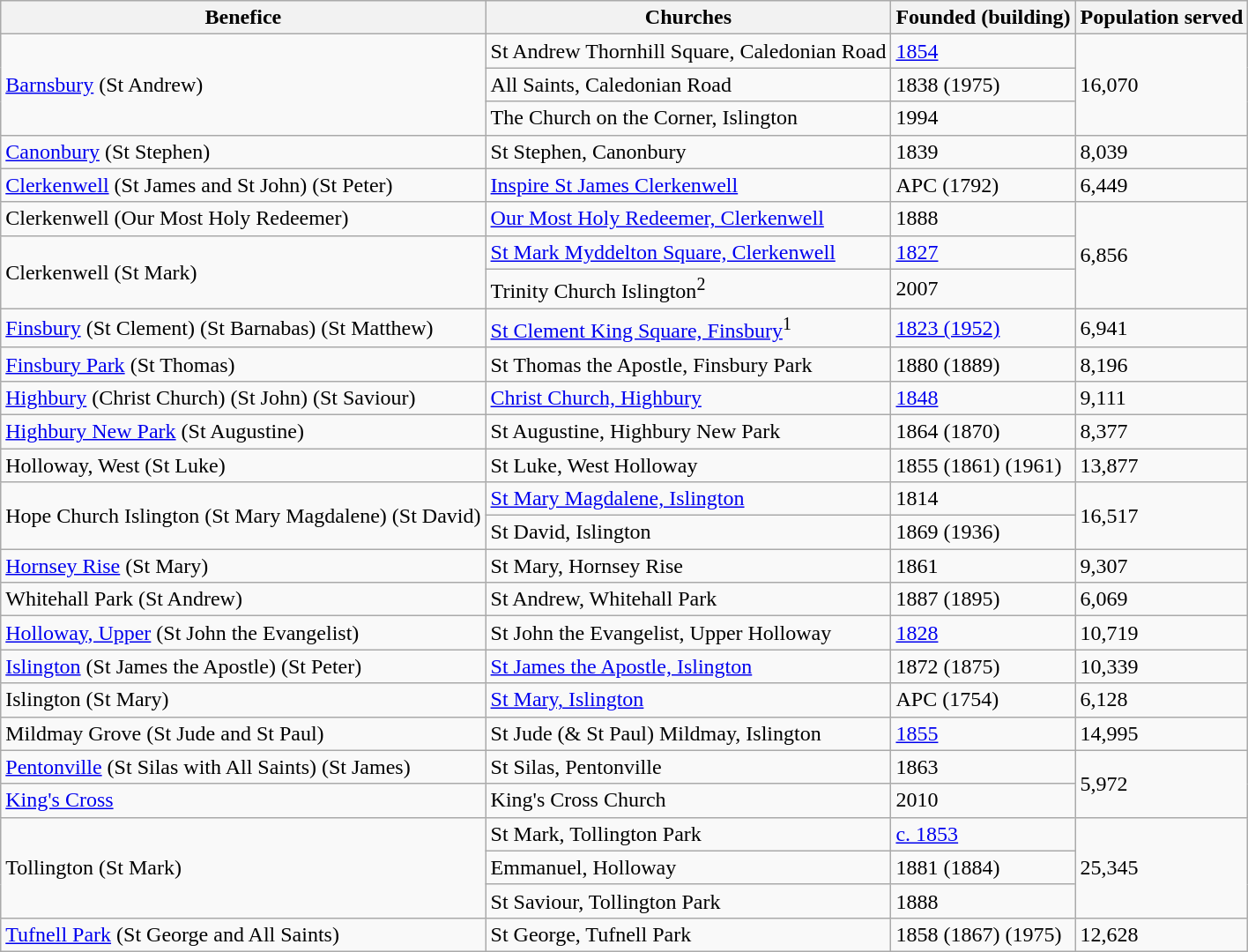<table class="wikitable">
<tr>
<th>Benefice</th>
<th>Churches</th>
<th>Founded (building)</th>
<th>Population served</th>
</tr>
<tr>
<td rowspan="3"><a href='#'>Barnsbury</a> (St Andrew)</td>
<td>St Andrew Thornhill Square, Caledonian Road</td>
<td><a href='#'>1854</a></td>
<td rowspan="3">16,070</td>
</tr>
<tr>
<td>All Saints, Caledonian Road</td>
<td>1838 (1975)</td>
</tr>
<tr>
<td>The Church on the Corner, Islington</td>
<td>1994</td>
</tr>
<tr>
<td><a href='#'>Canonbury</a> (St Stephen)</td>
<td>St Stephen, Canonbury</td>
<td>1839</td>
<td>8,039</td>
</tr>
<tr>
<td><a href='#'>Clerkenwell</a> (St James and St John) (St Peter)</td>
<td><a href='#'>Inspire St James Clerkenwell</a></td>
<td>APC (1792)</td>
<td>6,449</td>
</tr>
<tr>
<td>Clerkenwell (Our Most Holy Redeemer)</td>
<td><a href='#'>Our Most Holy Redeemer, Clerkenwell</a></td>
<td>1888</td>
<td rowspan="3">6,856</td>
</tr>
<tr>
<td rowspan="2">Clerkenwell (St Mark)</td>
<td><a href='#'>St Mark Myddelton Square, Clerkenwell</a></td>
<td><a href='#'>1827</a></td>
</tr>
<tr>
<td>Trinity Church Islington<sup>2</sup></td>
<td>2007</td>
</tr>
<tr>
<td><a href='#'>Finsbury</a> (St Clement) (St Barnabas) (St Matthew)</td>
<td><a href='#'>St Clement King Square, Finsbury</a><sup>1</sup></td>
<td><a href='#'>1823 (1952)</a></td>
<td>6,941</td>
</tr>
<tr>
<td><a href='#'>Finsbury Park</a> (St Thomas)</td>
<td>St Thomas the Apostle, Finsbury Park</td>
<td>1880 (1889)</td>
<td>8,196</td>
</tr>
<tr>
<td><a href='#'>Highbury</a> (Christ Church) (St John) (St Saviour)</td>
<td><a href='#'>Christ Church, Highbury</a></td>
<td><a href='#'>1848</a></td>
<td>9,111</td>
</tr>
<tr>
<td><a href='#'>Highbury New Park</a> (St Augustine)</td>
<td>St Augustine, Highbury New Park</td>
<td>1864 (1870)</td>
<td>8,377</td>
</tr>
<tr>
<td>Holloway, West (St Luke)</td>
<td>St Luke, West Holloway</td>
<td>1855 (1861) (1961)</td>
<td>13,877</td>
</tr>
<tr>
<td rowspan="2">Hope Church Islington (St Mary Magdalene) (St David)</td>
<td><a href='#'>St Mary Magdalene, Islington</a></td>
<td>1814</td>
<td rowspan="2">16,517</td>
</tr>
<tr>
<td>St David, Islington</td>
<td>1869 (1936)</td>
</tr>
<tr>
<td><a href='#'>Hornsey Rise</a> (St Mary)</td>
<td>St Mary, Hornsey Rise</td>
<td>1861</td>
<td>9,307</td>
</tr>
<tr>
<td>Whitehall Park (St Andrew)</td>
<td>St Andrew, Whitehall Park</td>
<td>1887 (1895)</td>
<td>6,069</td>
</tr>
<tr>
<td><a href='#'>Holloway, Upper</a> (St John the Evangelist)</td>
<td>St John the Evangelist, Upper Holloway</td>
<td><a href='#'>1828</a></td>
<td>10,719</td>
</tr>
<tr>
<td><a href='#'>Islington</a> (St James the Apostle) (St Peter)</td>
<td><a href='#'>St James the Apostle, Islington</a></td>
<td>1872 (1875)</td>
<td>10,339</td>
</tr>
<tr>
<td>Islington (St Mary)</td>
<td><a href='#'>St Mary, Islington</a></td>
<td>APC (1754)</td>
<td>6,128</td>
</tr>
<tr>
<td>Mildmay Grove (St Jude and St Paul)</td>
<td>St Jude (& St Paul) Mildmay, Islington</td>
<td><a href='#'>1855</a></td>
<td>14,995</td>
</tr>
<tr>
<td><a href='#'>Pentonville</a> (St Silas with All Saints) (St James)</td>
<td>St Silas, Pentonville</td>
<td>1863</td>
<td rowspan="2">5,972</td>
</tr>
<tr>
<td><a href='#'>King's Cross</a></td>
<td>King's Cross Church</td>
<td>2010</td>
</tr>
<tr>
<td rowspan="3">Tollington (St Mark)</td>
<td>St Mark, Tollington Park</td>
<td><a href='#'>c. 1853</a></td>
<td rowspan="3">25,345</td>
</tr>
<tr>
<td>Emmanuel, Holloway</td>
<td>1881 (1884)</td>
</tr>
<tr>
<td>St Saviour, Tollington Park</td>
<td>1888</td>
</tr>
<tr>
<td><a href='#'>Tufnell Park</a> (St George and All Saints)</td>
<td>St George, Tufnell Park</td>
<td>1858 (1867) (1975)</td>
<td>12,628</td>
</tr>
</table>
